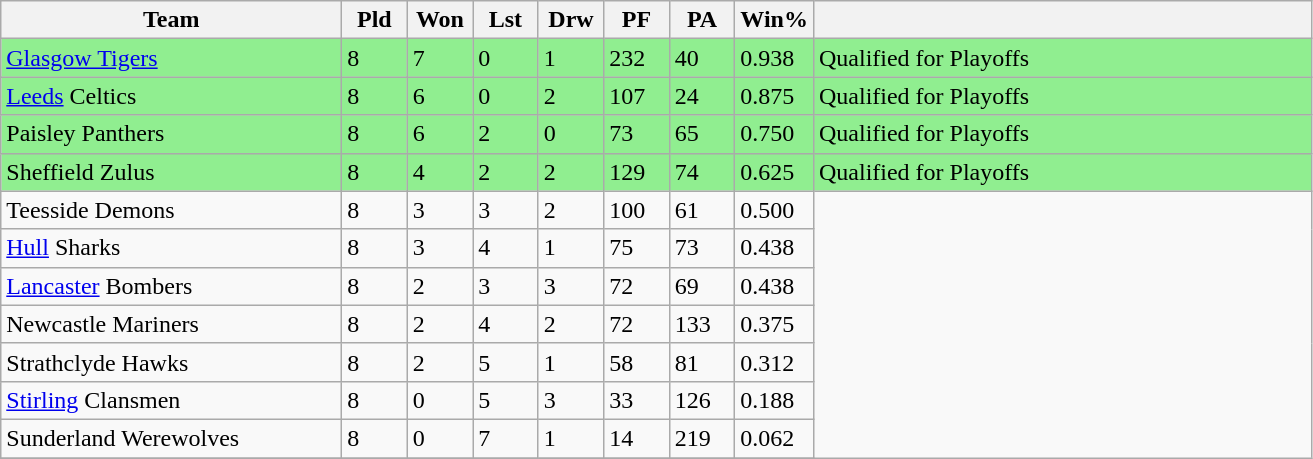<table class="wikitable">
<tr>
<th width=26%>Team</th>
<th width=5%>Pld</th>
<th width=5%>Won</th>
<th width=5%>Lst</th>
<th width=5%>Drw</th>
<th width=5%>PF</th>
<th width=5%>PA</th>
<th width=6%>Win%</th>
<th width=38%></th>
</tr>
<tr style="background:lightgreen">
<td><a href='#'>Glasgow Tigers</a></td>
<td>8</td>
<td>7</td>
<td>0</td>
<td>1</td>
<td>232</td>
<td>40</td>
<td>0.938</td>
<td>Qualified for Playoffs</td>
</tr>
<tr style="background:lightgreen">
<td><a href='#'>Leeds</a> Celtics</td>
<td>8</td>
<td>6</td>
<td>0</td>
<td>2</td>
<td>107</td>
<td>24</td>
<td>0.875</td>
<td>Qualified for Playoffs</td>
</tr>
<tr style="background:lightgreen">
<td>Paisley Panthers</td>
<td>8</td>
<td>6</td>
<td>2</td>
<td>0</td>
<td>73</td>
<td>65</td>
<td>0.750</td>
<td>Qualified for Playoffs</td>
</tr>
<tr style="background:lightgreen">
<td>Sheffield Zulus</td>
<td>8</td>
<td>4</td>
<td>2</td>
<td>2</td>
<td>129</td>
<td>74</td>
<td>0.625</td>
<td>Qualified for Playoffs</td>
</tr>
<tr>
<td>Teesside Demons</td>
<td>8</td>
<td>3</td>
<td>3</td>
<td>2</td>
<td>100</td>
<td>61</td>
<td>0.500</td>
</tr>
<tr>
<td><a href='#'>Hull</a> Sharks</td>
<td>8</td>
<td>3</td>
<td>4</td>
<td>1</td>
<td>75</td>
<td>73</td>
<td>0.438</td>
</tr>
<tr>
<td><a href='#'>Lancaster</a> Bombers</td>
<td>8</td>
<td>2</td>
<td>3</td>
<td>3</td>
<td>72</td>
<td>69</td>
<td>0.438</td>
</tr>
<tr>
<td>Newcastle Mariners</td>
<td>8</td>
<td>2</td>
<td>4</td>
<td>2</td>
<td>72</td>
<td>133</td>
<td>0.375</td>
</tr>
<tr>
<td>Strathclyde Hawks</td>
<td>8</td>
<td>2</td>
<td>5</td>
<td>1</td>
<td>58</td>
<td>81</td>
<td>0.312</td>
</tr>
<tr>
<td><a href='#'>Stirling</a> Clansmen</td>
<td>8</td>
<td>0</td>
<td>5</td>
<td>3</td>
<td>33</td>
<td>126</td>
<td>0.188</td>
</tr>
<tr>
<td>Sunderland Werewolves</td>
<td>8</td>
<td>0</td>
<td>7</td>
<td>1</td>
<td>14</td>
<td>219</td>
<td>0.062</td>
</tr>
<tr>
</tr>
</table>
